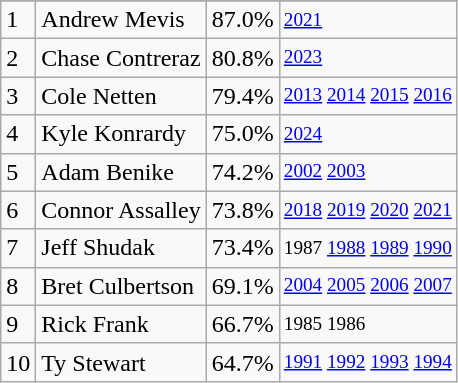<table class="wikitable">
<tr>
</tr>
<tr>
<td>1</td>
<td>Andrew Mevis</td>
<td><abbr>87.0%</abbr></td>
<td style="font-size:80%;"><a href='#'>2021</a></td>
</tr>
<tr>
<td>2</td>
<td>Chase Contreraz</td>
<td><abbr>80.8%</abbr></td>
<td style="font-size:80%;"><a href='#'>2023</a></td>
</tr>
<tr>
<td>3</td>
<td>Cole Netten</td>
<td><abbr>79.4%</abbr></td>
<td style="font-size:80%;"><a href='#'>2013</a> <a href='#'>2014</a> <a href='#'>2015</a> <a href='#'>2016</a></td>
</tr>
<tr>
<td>4</td>
<td>Kyle Konrardy</td>
<td><abbr>75.0%</abbr></td>
<td style="font-size:80%;"><a href='#'>2024</a></td>
</tr>
<tr>
<td>5</td>
<td>Adam Benike</td>
<td><abbr>74.2%</abbr></td>
<td style="font-size:80%;"><a href='#'>2002</a> <a href='#'>2003</a></td>
</tr>
<tr>
<td>6</td>
<td>Connor Assalley</td>
<td><abbr>73.8%</abbr></td>
<td style="font-size:80%;"><a href='#'>2018</a> <a href='#'>2019</a> <a href='#'>2020</a> <a href='#'>2021</a></td>
</tr>
<tr>
<td>7</td>
<td>Jeff Shudak</td>
<td><abbr>73.4%</abbr></td>
<td style="font-size:80%;">1987 <a href='#'>1988</a> <a href='#'>1989</a> <a href='#'>1990</a></td>
</tr>
<tr>
<td>8</td>
<td>Bret Culbertson</td>
<td><abbr>69.1%</abbr></td>
<td style="font-size:80%;"><a href='#'>2004</a> <a href='#'>2005</a> <a href='#'>2006</a> <a href='#'>2007</a></td>
</tr>
<tr>
<td>9</td>
<td>Rick Frank</td>
<td><abbr>66.7%</abbr></td>
<td style="font-size:80%;">1985 1986</td>
</tr>
<tr>
<td>10</td>
<td>Ty Stewart</td>
<td><abbr>64.7%</abbr></td>
<td style="font-size:80%;"><a href='#'>1991</a> <a href='#'>1992</a> <a href='#'>1993</a> <a href='#'>1994</a><br></td>
</tr>
</table>
